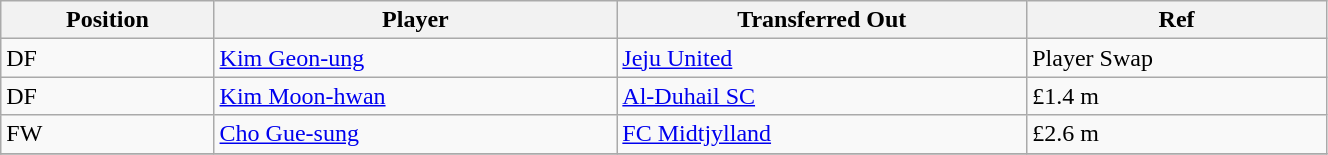<table class="wikitable sortable" style="width:70%; text-align:center; font-size:100%; text-align:left;">
<tr>
<th>Position</th>
<th>Player</th>
<th>Transferred Out</th>
<th>Ref</th>
</tr>
<tr>
<td>DF</td>
<td> <a href='#'>Kim Geon-ung</a></td>
<td> <a href='#'>Jeju United</a></td>
<td>Player Swap</td>
</tr>
<tr>
<td>DF</td>
<td> <a href='#'>Kim Moon-hwan</a></td>
<td> <a href='#'>Al-Duhail SC</a></td>
<td>£1.4 m </td>
</tr>
<tr>
<td>FW</td>
<td> <a href='#'>Cho Gue-sung</a></td>
<td> <a href='#'>FC Midtjylland</a></td>
<td>£2.6 m </td>
</tr>
<tr>
</tr>
</table>
